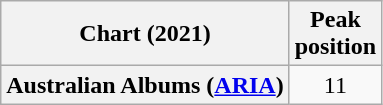<table class="wikitable plainrowheaders" style="text-align:center">
<tr>
<th scope="col">Chart (2021)</th>
<th scope="col">Peak<br> position</th>
</tr>
<tr>
<th scope="row">Australian Albums (<a href='#'>ARIA</a>)</th>
<td>11</td>
</tr>
</table>
